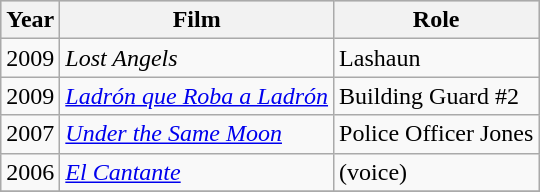<table class="wikitable">
<tr style="background:#ccc; text-align:center;">
<th>Year</th>
<th>Film</th>
<th>Role</th>
</tr>
<tr>
<td>2009</td>
<td><em>Lost Angels</em></td>
<td>Lashaun</td>
</tr>
<tr>
<td>2009</td>
<td><em><a href='#'>Ladrón que Roba a Ladrón</a></em></td>
<td>Building Guard #2</td>
</tr>
<tr>
<td>2007</td>
<td><em><a href='#'>Under the Same Moon</a></em></td>
<td>Police Officer Jones</td>
</tr>
<tr>
<td>2006</td>
<td><em><a href='#'>El Cantante</a></em></td>
<td>(voice)</td>
</tr>
<tr>
</tr>
</table>
